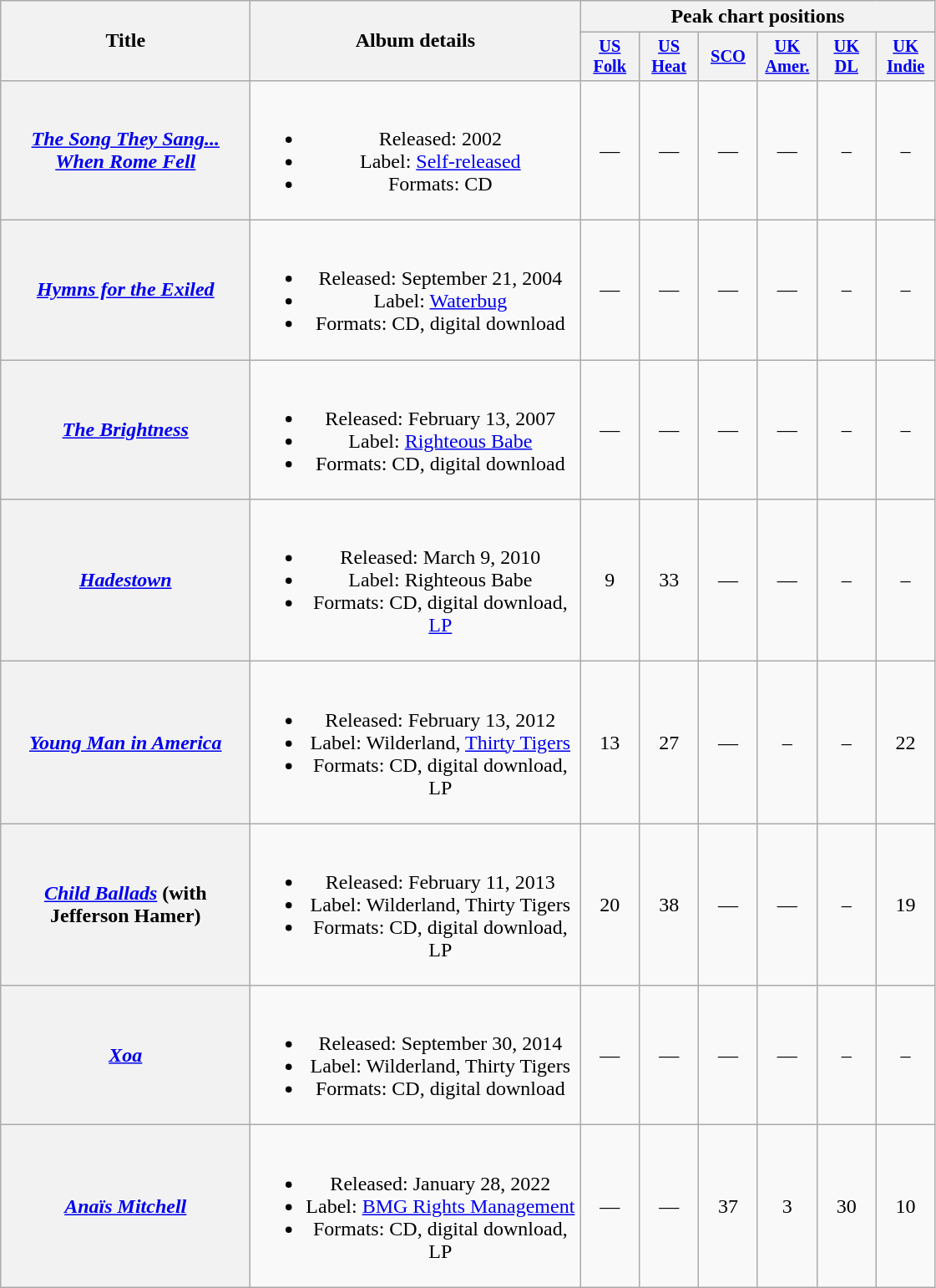<table class="wikitable plainrowheaders" style="text-align:center;" border="1">
<tr>
<th scope="col" rowspan="2" style="width:12em;">Title</th>
<th scope="col" rowspan="2" style="width:16em;">Album details</th>
<th scope="col" colspan="6">Peak chart positions</th>
</tr>
<tr>
<th scope="col" style="width:3em;font-size:85%;"><a href='#'>US<br>Folk</a><br></th>
<th scope="col" style="width:3em;font-size:85%;"><a href='#'>US<br>Heat</a><br></th>
<th scope="col" style="width:3em;font-size:85%;"><a href='#'>SCO</a><br></th>
<th scope="col" style="width:3em;font-size:85%;"><a href='#'>UK<br>Amer.</a><br></th>
<th scope="col" style="width:3em;font-size:85%;"><a href='#'>UK<br>DL</a><br></th>
<th scope="col" style="width:3em;font-size:85%;"><a href='#'>UK<br>Indie</a><br></th>
</tr>
<tr>
<th scope="row"><em><a href='#'>The Song They Sang... When Rome Fell</a></em></th>
<td><br><ul><li>Released: 2002</li><li>Label: <a href='#'>Self-released</a></li><li>Formats: CD</li></ul></td>
<td>—</td>
<td>—</td>
<td>—</td>
<td>—</td>
<td>–</td>
<td>–</td>
</tr>
<tr>
<th scope="row"><em><a href='#'>Hymns for the Exiled</a></em></th>
<td><br><ul><li>Released: September 21, 2004</li><li>Label: <a href='#'>Waterbug</a></li><li>Formats: CD, digital download</li></ul></td>
<td>—</td>
<td>—</td>
<td>—</td>
<td>—</td>
<td>–</td>
<td>–</td>
</tr>
<tr>
<th scope="row"><em><a href='#'>The Brightness</a></em></th>
<td><br><ul><li>Released: February 13, 2007</li><li>Label: <a href='#'>Righteous Babe</a></li><li>Formats: CD, digital download</li></ul></td>
<td>—</td>
<td>—</td>
<td>—</td>
<td>—</td>
<td>–</td>
<td>–</td>
</tr>
<tr>
<th scope="row"><em><a href='#'>Hadestown</a></em></th>
<td><br><ul><li>Released: March 9, 2010</li><li>Label: Righteous Babe</li><li>Formats: CD, digital download, <a href='#'>LP</a></li></ul></td>
<td>9</td>
<td>33</td>
<td>—</td>
<td>—</td>
<td>–</td>
<td>–</td>
</tr>
<tr>
<th scope="row"><em><a href='#'>Young Man in America</a></em></th>
<td><br><ul><li>Released: February 13, 2012</li><li>Label: Wilderland, <a href='#'>Thirty Tigers</a></li><li>Formats: CD, digital download, LP</li></ul></td>
<td>13</td>
<td>27</td>
<td>—</td>
<td>–</td>
<td>–</td>
<td>22</td>
</tr>
<tr>
<th scope="row"><em><a href='#'>Child Ballads</a></em> (with Jefferson Hamer)</th>
<td><br><ul><li>Released: February 11, 2013</li><li>Label: Wilderland, Thirty Tigers</li><li>Formats: CD, digital download, LP</li></ul></td>
<td>20</td>
<td>38</td>
<td>—</td>
<td>—</td>
<td>–</td>
<td>19</td>
</tr>
<tr>
<th scope="row"><em><a href='#'>Xoa</a></em></th>
<td><br><ul><li>Released: September 30, 2014</li><li>Label: Wilderland, Thirty Tigers</li><li>Formats: CD, digital download</li></ul></td>
<td>—</td>
<td>—</td>
<td>—</td>
<td>—</td>
<td>–</td>
<td>–</td>
</tr>
<tr>
<th scope="row"><em><a href='#'>Anaïs Mitchell</a></em></th>
<td><br><ul><li>Released: January 28, 2022</li><li>Label: <a href='#'>BMG Rights Management</a></li><li>Formats: CD, digital download, LP</li></ul></td>
<td>—</td>
<td>—</td>
<td>37</td>
<td>3</td>
<td>30</td>
<td>10</td>
</tr>
</table>
